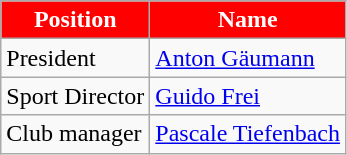<table class="wikitable">
<tr>
<th style="color:#FFFFFF; background:red">Position</th>
<th style="color:#FFFFFF; background:red">Name</th>
</tr>
<tr>
<td>President</td>
<td> <a href='#'>Anton Gäumann</a></td>
</tr>
<tr>
<td>Sport Director</td>
<td> <a href='#'>Guido Frei</a></td>
</tr>
<tr>
<td>Club manager</td>
<td> <a href='#'>Pascale Tiefenbach</a></td>
</tr>
</table>
